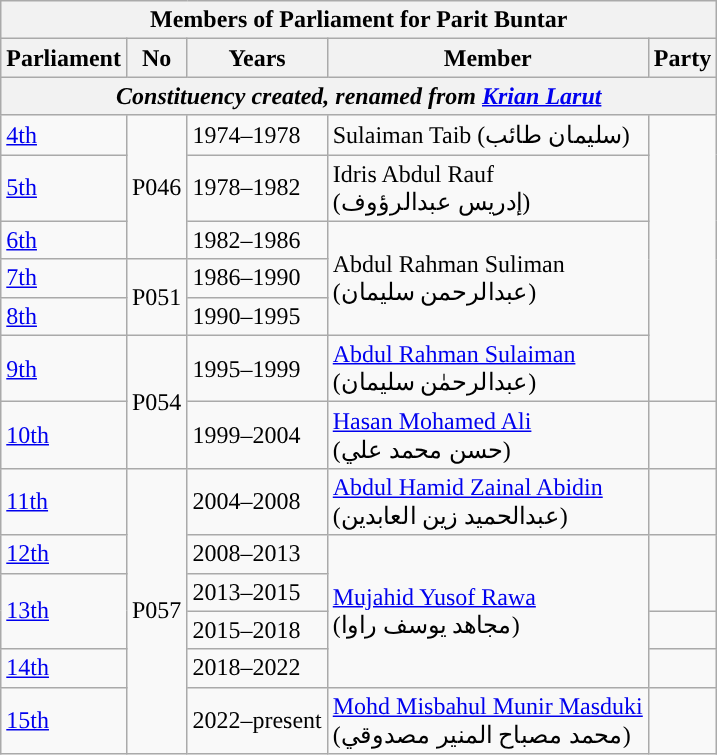<table class=wikitable>
<tr>
<th colspan="5">Members of Parliament for Parit Buntar</th>
</tr>
<tr>
<th>Parliament</th>
<th>No</th>
<th>Years</th>
<th>Member</th>
<th>Party</th>
</tr>
<tr>
<th colspan="5" align="center"><em>Constituency created, renamed from <a href='#'>Krian Larut</a></em></th>
</tr>
<tr>
<td><a href='#'>4th</a></td>
<td rowspan="3">P046</td>
<td>1974–1978</td>
<td>Sulaiman Taib (سليمان طائب)</td>
<td rowspan=6></td>
</tr>
<tr>
<td><a href='#'>5th</a></td>
<td>1978–1982</td>
<td>Idris Abdul Rauf <br> (إدريس عبدالرؤوف)</td>
</tr>
<tr>
<td><a href='#'>6th</a></td>
<td>1982–1986</td>
<td rowspan=3>Abdul Rahman Suliman <br> (عبدالرحمن سليمان)</td>
</tr>
<tr>
<td><a href='#'>7th</a></td>
<td rowspan="2">P051</td>
<td>1986–1990</td>
</tr>
<tr>
<td><a href='#'>8th</a></td>
<td>1990–1995</td>
</tr>
<tr>
<td><a href='#'>9th</a></td>
<td rowspan="2">P054</td>
<td>1995–1999</td>
<td><a href='#'>Abdul Rahman Sulaiman</a> <br> (عبدالرحمٰن سليمان)</td>
</tr>
<tr>
<td><a href='#'>10th</a></td>
<td>1999–2004</td>
<td><a href='#'>Hasan Mohamed Ali</a> <br> (حسن محمد علي)</td>
<td></td>
</tr>
<tr>
<td><a href='#'>11th</a></td>
<td rowspan="6">P057</td>
<td>2004–2008</td>
<td><a href='#'>Abdul Hamid Zainal Abidin</a> <br> (عبدالحميد زين العابدين)</td>
<td></td>
</tr>
<tr>
<td><a href='#'>12th</a></td>
<td>2008–2013</td>
<td rowspan=4><a href='#'>Mujahid Yusof Rawa</a> <br> (مجاهد يوسف راوا)</td>
<td rowspan="2"></td>
</tr>
<tr>
<td rowspan=2><a href='#'>13th</a></td>
<td>2013–2015</td>
</tr>
<tr>
<td>2015–2018</td>
<td></td>
</tr>
<tr>
<td><a href='#'>14th</a></td>
<td>2018–2022</td>
<td></td>
</tr>
<tr>
<td><a href='#'>15th</a></td>
<td>2022–present</td>
<td><a href='#'>Mohd Misbahul Munir Masduki</a> <br> (محمد مصباح المنير مصدوقي)</td>
<td></td>
</tr>
</table>
